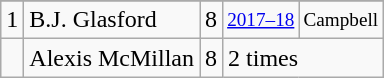<table class="wikitable">
<tr>
</tr>
<tr>
<td>1</td>
<td>B.J. Glasford</td>
<td>8</td>
<td style="font-size:80%;"><a href='#'>2017–18</a></td>
<td style="font-size:80%;">Campbell</td>
</tr>
<tr>
<td></td>
<td>Alexis McMillan</td>
<td>8</td>
<td colspan="2">2 times</td>
</tr>
</table>
